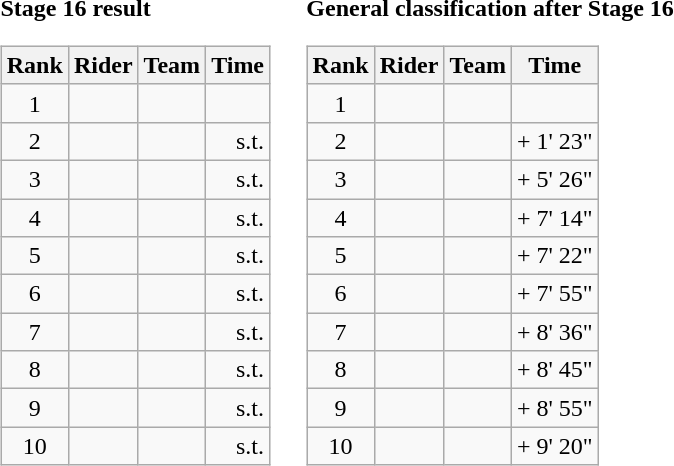<table>
<tr>
<td><strong>Stage 16 result</strong><br><table class="wikitable">
<tr>
<th scope="col">Rank</th>
<th scope="col">Rider</th>
<th scope="col">Team</th>
<th scope="col">Time</th>
</tr>
<tr>
<td style="text-align:center;">1</td>
<td></td>
<td></td>
<td style="text-align:right;"></td>
</tr>
<tr>
<td style="text-align:center;">2</td>
<td></td>
<td></td>
<td style="text-align:right;">s.t.</td>
</tr>
<tr>
<td style="text-align:center;">3</td>
<td></td>
<td></td>
<td style="text-align:right;">s.t.</td>
</tr>
<tr>
<td style="text-align:center;">4</td>
<td></td>
<td></td>
<td style="text-align:right;">s.t.</td>
</tr>
<tr>
<td style="text-align:center;">5</td>
<td></td>
<td></td>
<td style="text-align:right;">s.t.</td>
</tr>
<tr>
<td style="text-align:center;">6</td>
<td></td>
<td></td>
<td style="text-align:right;">s.t.</td>
</tr>
<tr>
<td style="text-align:center;">7</td>
<td></td>
<td></td>
<td style="text-align:right;">s.t.</td>
</tr>
<tr>
<td style="text-align:center;">8</td>
<td></td>
<td></td>
<td style="text-align:right;">s.t.</td>
</tr>
<tr>
<td style="text-align:center;">9</td>
<td></td>
<td></td>
<td style="text-align:right;">s.t.</td>
</tr>
<tr>
<td style="text-align:center;">10</td>
<td></td>
<td></td>
<td style="text-align:right;">s.t.</td>
</tr>
</table>
</td>
<td></td>
<td><strong>General classification after Stage 16</strong><br><table class="wikitable">
<tr>
<th scope="col">Rank</th>
<th scope="col">Rider</th>
<th scope="col">Team</th>
<th scope="col">Time</th>
</tr>
<tr>
<td style="text-align:center;">1</td>
<td></td>
<td></td>
<td style="text-align:right;"></td>
</tr>
<tr>
<td style="text-align:center;">2</td>
<td></td>
<td></td>
<td style="text-align:right;">+ 1' 23"</td>
</tr>
<tr>
<td style="text-align:center;">3</td>
<td></td>
<td></td>
<td style="text-align:right;">+ 5' 26"</td>
</tr>
<tr>
<td style="text-align:center;">4</td>
<td></td>
<td></td>
<td style="text-align:right;">+ 7' 14"</td>
</tr>
<tr>
<td style="text-align:center;">5</td>
<td></td>
<td></td>
<td style="text-align:right;">+ 7' 22"</td>
</tr>
<tr>
<td style="text-align:center;">6</td>
<td></td>
<td></td>
<td style="text-align:right;">+ 7' 55"</td>
</tr>
<tr>
<td style="text-align:center;">7</td>
<td></td>
<td></td>
<td style="text-align:right;">+ 8' 36"</td>
</tr>
<tr>
<td style="text-align:center;">8</td>
<td></td>
<td></td>
<td style="text-align:right;">+ 8' 45"</td>
</tr>
<tr>
<td style="text-align:center;">9</td>
<td></td>
<td></td>
<td style="text-align:right;">+ 8' 55"</td>
</tr>
<tr>
<td style="text-align:center;">10</td>
<td></td>
<td></td>
<td style="text-align:right;">+ 9' 20"</td>
</tr>
</table>
</td>
</tr>
</table>
